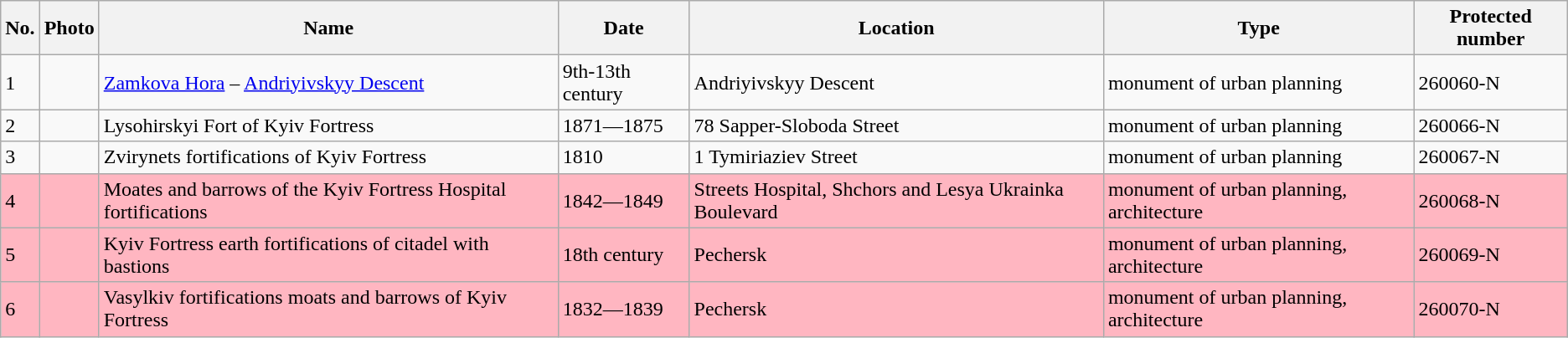<table class="wikitable">
<tr>
<th>No.</th>
<th>Photo</th>
<th>Name</th>
<th>Date</th>
<th>Location</th>
<th>Type</th>
<th>Protected number</th>
</tr>
<tr>
<td>1</td>
<td></td>
<td><a href='#'>Zamkova Hora</a> – <a href='#'>Andriyivskyy Descent</a></td>
<td>9th-13th century</td>
<td>Andriyivskyy Descent</td>
<td>monument of urban planning</td>
<td>260060-N</td>
</tr>
<tr>
<td>2</td>
<td></td>
<td>Lysohirskyi Fort of Kyiv Fortress</td>
<td>1871—1875</td>
<td>78 Sapper-Sloboda Street</td>
<td>monument of urban planning</td>
<td>260066-N</td>
</tr>
<tr>
<td>3</td>
<td></td>
<td>Zvirynets fortifications of Kyiv Fortress</td>
<td>1810</td>
<td>1 Tymiriaziev Street</td>
<td>monument of urban planning</td>
<td>260067-N</td>
</tr>
<tr bgcolor=lightpink>
<td>4</td>
<td></td>
<td>Moates and barrows of the Kyiv Fortress Hospital fortifications</td>
<td>1842—1849</td>
<td>Streets Hospital, Shchors and Lesya Ukrainka Boulevard</td>
<td>monument of urban planning, architecture</td>
<td>260068-N</td>
</tr>
<tr bgcolor=lightpink>
<td>5</td>
<td></td>
<td>Kyiv Fortress earth fortifications of citadel with bastions</td>
<td>18th century</td>
<td>Pechersk</td>
<td>monument of urban planning, architecture</td>
<td>260069-N</td>
</tr>
<tr bgcolor=lightpink>
<td>6</td>
<td></td>
<td>Vasylkiv fortifications moats and barrows of Kyiv Fortress</td>
<td>1832—1839</td>
<td>Pechersk</td>
<td>monument of urban planning, architecture</td>
<td>260070-N</td>
</tr>
</table>
